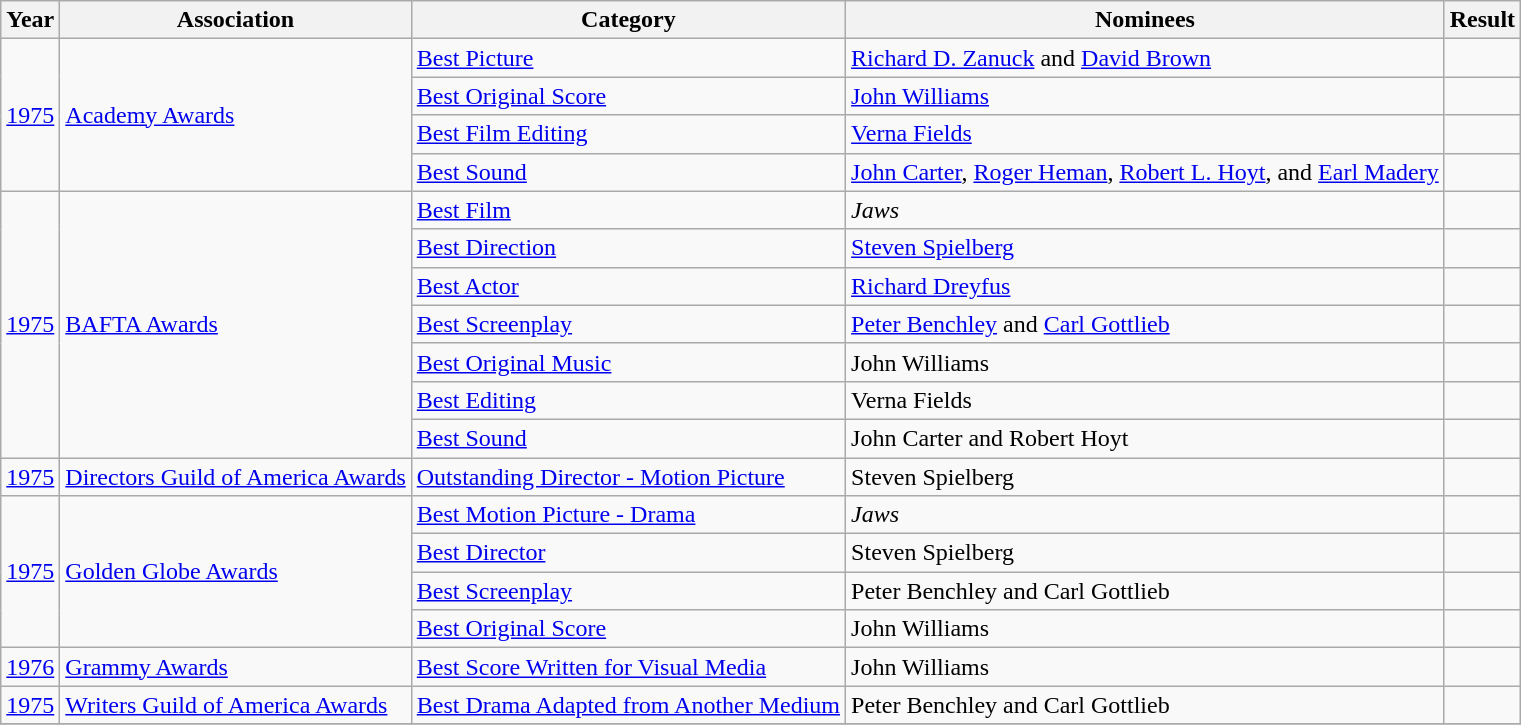<table class="wikitable sortable">
<tr>
<th>Year</th>
<th>Association</th>
<th>Category</th>
<th>Nominees</th>
<th>Result</th>
</tr>
<tr>
<td style="text-align:center;", rowspan=4><a href='#'>1975</a></td>
<td rowspan=4><a href='#'>Academy Awards</a></td>
<td><a href='#'>Best Picture</a></td>
<td><a href='#'>Richard D. Zanuck</a> and <a href='#'>David Brown</a></td>
<td></td>
</tr>
<tr>
<td><a href='#'>Best Original Score</a></td>
<td><a href='#'>John Williams</a></td>
<td></td>
</tr>
<tr>
<td><a href='#'>Best Film Editing</a></td>
<td><a href='#'>Verna Fields</a></td>
<td></td>
</tr>
<tr>
<td><a href='#'>Best Sound</a></td>
<td><a href='#'>John Carter</a>, <a href='#'>Roger Heman</a>, <a href='#'>Robert L. Hoyt</a>, and <a href='#'>Earl Madery</a></td>
<td></td>
</tr>
<tr>
<td style="text-align:center;", rowspan=7><a href='#'>1975</a></td>
<td rowspan=7><a href='#'>BAFTA Awards</a></td>
<td><a href='#'>Best Film</a></td>
<td><em>Jaws</em></td>
<td></td>
</tr>
<tr>
<td><a href='#'>Best Direction</a></td>
<td><a href='#'>Steven Spielberg</a></td>
<td></td>
</tr>
<tr>
<td><a href='#'>Best Actor</a></td>
<td><a href='#'>Richard Dreyfus</a></td>
<td></td>
</tr>
<tr>
<td><a href='#'>Best Screenplay</a></td>
<td><a href='#'>Peter Benchley</a> and <a href='#'>Carl Gottlieb</a></td>
<td></td>
</tr>
<tr>
<td><a href='#'>Best Original Music</a></td>
<td>John Williams</td>
<td></td>
</tr>
<tr>
<td><a href='#'>Best Editing</a></td>
<td>Verna Fields</td>
<td></td>
</tr>
<tr>
<td><a href='#'>Best Sound</a></td>
<td>John Carter and Robert Hoyt</td>
<td></td>
</tr>
<tr>
<td style="text-align:center;"><a href='#'>1975</a></td>
<td><a href='#'>Directors Guild of America Awards</a></td>
<td><a href='#'>Outstanding Director - Motion Picture</a></td>
<td>Steven Spielberg</td>
<td></td>
</tr>
<tr>
<td style="text-align:center;", rowspan=4><a href='#'>1975</a></td>
<td rowspan=4><a href='#'>Golden Globe Awards</a></td>
<td><a href='#'>Best Motion Picture - Drama</a></td>
<td><em>Jaws</em></td>
<td></td>
</tr>
<tr>
<td><a href='#'>Best Director</a></td>
<td>Steven Spielberg</td>
<td></td>
</tr>
<tr>
<td><a href='#'>Best Screenplay</a></td>
<td>Peter Benchley and Carl Gottlieb</td>
<td></td>
</tr>
<tr>
<td><a href='#'>Best Original Score</a></td>
<td>John Williams</td>
<td></td>
</tr>
<tr>
<td style="text-align:center;"><a href='#'>1976</a></td>
<td><a href='#'>Grammy Awards</a></td>
<td><a href='#'>Best Score Written for Visual Media</a></td>
<td>John Williams</td>
<td></td>
</tr>
<tr>
<td style="text-align:center;"><a href='#'>1975</a></td>
<td><a href='#'>Writers Guild of America Awards</a></td>
<td><a href='#'>Best Drama Adapted from Another Medium</a></td>
<td>Peter Benchley and Carl Gottlieb</td>
<td></td>
</tr>
<tr>
</tr>
</table>
